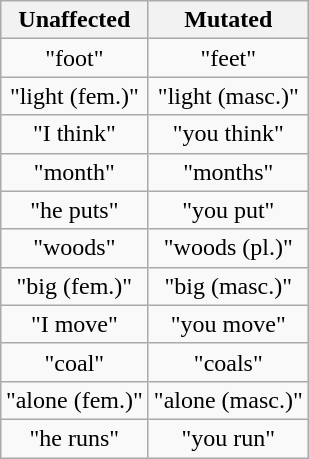<table class="wikitable" style="float:right; margin:1em; text-align:center;">
<tr>
<th>Unaffected</th>
<th>Mutated</th>
</tr>
<tr>
<td> "foot"</td>
<td> "feet"</td>
</tr>
<tr>
<td> "light (fem.)"</td>
<td> "light (masc.)"</td>
</tr>
<tr>
<td> "I think"</td>
<td> "you think"</td>
</tr>
<tr>
<td> "month"</td>
<td> "months"</td>
</tr>
<tr>
<td> "he puts"</td>
<td> "you put"</td>
</tr>
<tr>
<td> "woods"</td>
<td> "woods (pl.)"</td>
</tr>
<tr>
<td> "big (fem.)"</td>
<td> "big (masc.)"</td>
</tr>
<tr>
<td> "I move"</td>
<td> "you move"</td>
</tr>
<tr>
<td> "coal"</td>
<td> "coals"</td>
</tr>
<tr>
<td> "alone (fem.)"</td>
<td> "alone (masc.)"</td>
</tr>
<tr>
<td> "he runs"</td>
<td> "you run"</td>
</tr>
</table>
